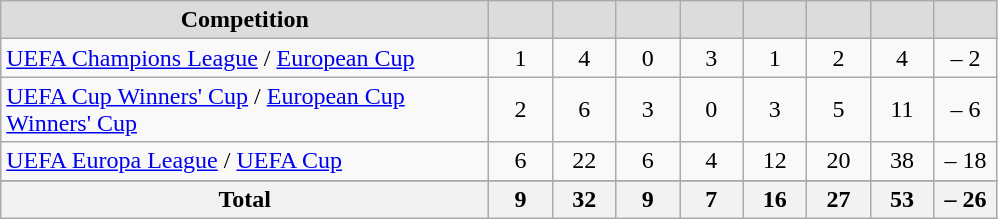<table class="wikitable" style="text-align: center;">
<tr>
<th width="318" style="background:#DCDCDC">Competition</th>
<th width="35" style="background:#DCDCDC"></th>
<th width="35" style="background:#DCDCDC"></th>
<th width="35" style="background:#DCDCDC"></th>
<th width="35" style="background:#DCDCDC"></th>
<th width="35" style="background:#DCDCDC"></th>
<th width="35" style="background:#DCDCDC"></th>
<th width="35" style="background:#DCDCDC"></th>
<th width="35" style="background:#DCDCDC"></th>
</tr>
<tr>
<td align=left><a href='#'>UEFA Champions League</a> / <a href='#'>European Cup</a></td>
<td>1</td>
<td>4</td>
<td>0</td>
<td>3</td>
<td>1</td>
<td>2</td>
<td>4</td>
<td>– 2</td>
</tr>
<tr>
<td align=left><a href='#'>UEFA Cup Winners' Cup</a> / <a href='#'>European Cup Winners' Cup</a></td>
<td>2</td>
<td>6</td>
<td>3</td>
<td>0</td>
<td>3</td>
<td>5</td>
<td>11</td>
<td>– 6</td>
</tr>
<tr>
<td align=left><a href='#'>UEFA Europa League</a> / <a href='#'>UEFA Cup</a></td>
<td>6</td>
<td>22</td>
<td>6</td>
<td>4</td>
<td>12</td>
<td>20</td>
<td>38</td>
<td>– 18</td>
</tr>
<tr>
</tr>
<tr class="sortbottom">
<th>Total</th>
<th>9</th>
<th>32</th>
<th>9</th>
<th>7</th>
<th>16</th>
<th>27</th>
<th>53</th>
<th>– 26</th>
</tr>
</table>
